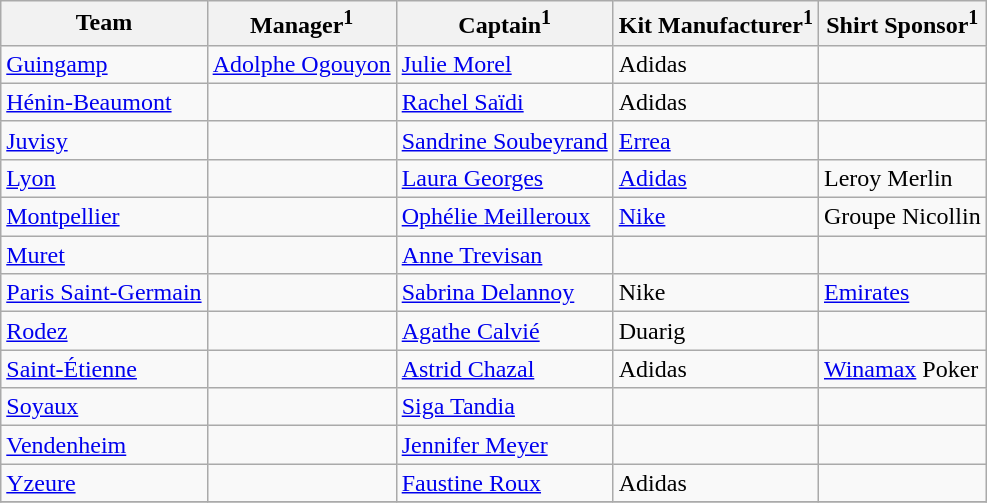<table class="wikitable sortable" style="text-align: left;">
<tr>
<th>Team</th>
<th>Manager<sup>1</sup></th>
<th>Captain<sup>1</sup></th>
<th>Kit Manufacturer<sup>1</sup></th>
<th>Shirt Sponsor<sup>1</sup></th>
</tr>
<tr>
<td><a href='#'>Guingamp</a></td>
<td> <a href='#'>Adolphe Ogouyon</a></td>
<td> <a href='#'>Julie Morel</a></td>
<td>Adidas</td>
<td></td>
</tr>
<tr>
<td><a href='#'>Hénin-Beaumont</a></td>
<td> </td>
<td> <a href='#'>Rachel Saïdi</a></td>
<td>Adidas</td>
<td></td>
</tr>
<tr>
<td><a href='#'>Juvisy</a></td>
<td> </td>
<td> <a href='#'>Sandrine Soubeyrand</a></td>
<td><a href='#'>Errea</a></td>
<td></td>
</tr>
<tr>
<td><a href='#'>Lyon</a></td>
<td> </td>
<td> <a href='#'>Laura Georges</a></td>
<td><a href='#'>Adidas</a></td>
<td>Leroy Merlin</td>
</tr>
<tr>
<td><a href='#'>Montpellier</a></td>
<td> </td>
<td> <a href='#'>Ophélie Meilleroux</a></td>
<td><a href='#'>Nike</a></td>
<td>Groupe Nicollin</td>
</tr>
<tr>
<td><a href='#'>Muret</a></td>
<td> </td>
<td> <a href='#'>Anne Trevisan</a></td>
<td></td>
<td></td>
</tr>
<tr>
<td><a href='#'>Paris Saint-Germain</a></td>
<td> </td>
<td> <a href='#'>Sabrina Delannoy</a></td>
<td>Nike</td>
<td><a href='#'>Emirates</a></td>
</tr>
<tr>
<td><a href='#'>Rodez</a></td>
<td> </td>
<td> <a href='#'>Agathe Calvié</a></td>
<td>Duarig</td>
<td></td>
</tr>
<tr>
<td><a href='#'>Saint-Étienne</a></td>
<td> </td>
<td> <a href='#'>Astrid Chazal</a></td>
<td>Adidas</td>
<td><a href='#'>Winamax</a> Poker</td>
</tr>
<tr>
<td><a href='#'>Soyaux</a></td>
<td> </td>
<td> <a href='#'>Siga Tandia</a></td>
<td></td>
<td></td>
</tr>
<tr>
<td><a href='#'>Vendenheim</a></td>
<td> </td>
<td> <a href='#'>Jennifer Meyer</a></td>
<td></td>
<td></td>
</tr>
<tr>
<td><a href='#'>Yzeure</a></td>
<td> </td>
<td> <a href='#'>Faustine Roux</a></td>
<td>Adidas</td>
<td></td>
</tr>
<tr>
</tr>
</table>
